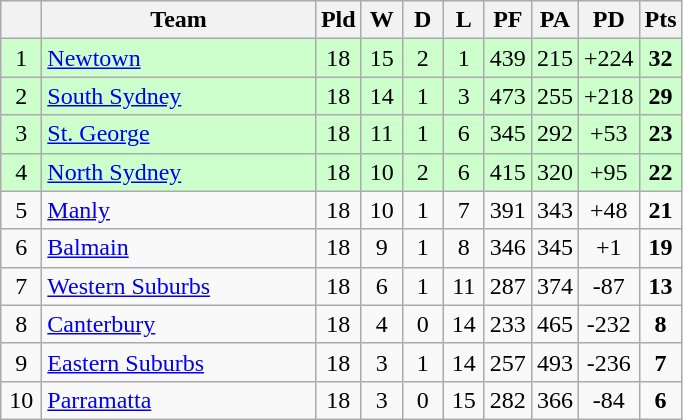<table class="wikitable" style="text-align:center;">
<tr>
<th style="width:20px;" abbr="Position×"></th>
<th width=175>Team</th>
<th style="width:20px;" abbr="Played">Pld</th>
<th style="width:20px;" abbr="Won">W</th>
<th style="width:20px;" abbr="Drawn">D</th>
<th style="width:20px;" abbr="Lost">L</th>
<th style="width:20px;" abbr="Points for">PF</th>
<th style="width:20px;" abbr="Points against">PA</th>
<th style="width:20px;" abbr="Points difference">PD</th>
<th style="width:20px;" abbr="Points">Pts</th>
</tr>
<tr style="background:#cfc;">
<td>1</td>
<td style="text-align:left;"> <a href='#'>Newtown</a></td>
<td>18</td>
<td>15</td>
<td>2</td>
<td>1</td>
<td>439</td>
<td>215</td>
<td>+224</td>
<td><strong>32</strong></td>
</tr>
<tr style="background:#cfc;">
<td>2</td>
<td style="text-align:left;"> <a href='#'>South Sydney</a></td>
<td>18</td>
<td>14</td>
<td>1</td>
<td>3</td>
<td>473</td>
<td>255</td>
<td>+218</td>
<td><strong>29</strong></td>
</tr>
<tr style="background:#cfc;">
<td>3</td>
<td style="text-align:left;"> <a href='#'>St. George</a></td>
<td>18</td>
<td>11</td>
<td>1</td>
<td>6</td>
<td>345</td>
<td>292</td>
<td>+53</td>
<td><strong>23</strong></td>
</tr>
<tr style="background:#cfc;">
<td>4</td>
<td style="text-align:left;"> <a href='#'>North Sydney</a></td>
<td>18</td>
<td>10</td>
<td>2</td>
<td>6</td>
<td>415</td>
<td>320</td>
<td>+95</td>
<td><strong>22</strong></td>
</tr>
<tr>
<td>5</td>
<td style="text-align:left;"> <a href='#'>Manly</a></td>
<td>18</td>
<td>10</td>
<td>1</td>
<td>7</td>
<td>391</td>
<td>343</td>
<td>+48</td>
<td><strong>21</strong></td>
</tr>
<tr>
<td>6</td>
<td style="text-align:left;"> <a href='#'>Balmain</a></td>
<td>18</td>
<td>9</td>
<td>1</td>
<td>8</td>
<td>346</td>
<td>345</td>
<td>+1</td>
<td><strong>19</strong></td>
</tr>
<tr>
<td>7</td>
<td style="text-align:left;"> <a href='#'>Western Suburbs</a></td>
<td>18</td>
<td>6</td>
<td>1</td>
<td>11</td>
<td>287</td>
<td>374</td>
<td>-87</td>
<td><strong>13</strong></td>
</tr>
<tr>
<td>8</td>
<td style="text-align:left;"> <a href='#'>Canterbury</a></td>
<td>18</td>
<td>4</td>
<td>0</td>
<td>14</td>
<td>233</td>
<td>465</td>
<td>-232</td>
<td><strong>8</strong></td>
</tr>
<tr>
<td>9</td>
<td style="text-align:left;"> <a href='#'>Eastern Suburbs</a></td>
<td>18</td>
<td>3</td>
<td>1</td>
<td>14</td>
<td>257</td>
<td>493</td>
<td>-236</td>
<td><strong>7</strong></td>
</tr>
<tr>
<td>10</td>
<td style="text-align:left;"> <a href='#'>Parramatta</a></td>
<td>18</td>
<td>3</td>
<td>0</td>
<td>15</td>
<td>282</td>
<td>366</td>
<td>-84</td>
<td><strong>6</strong></td>
</tr>
</table>
